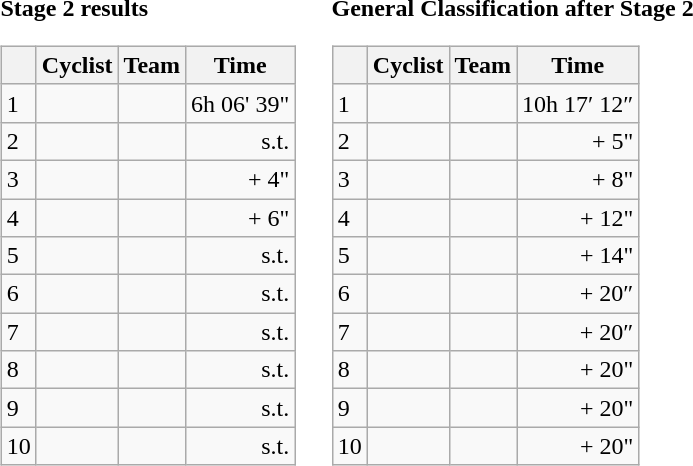<table>
<tr>
<td><strong>Stage 2 results</strong><br><table class="wikitable">
<tr>
<th></th>
<th>Cyclist</th>
<th>Team</th>
<th>Time</th>
</tr>
<tr>
<td>1</td>
<td></td>
<td></td>
<td align="right">6h 06' 39"</td>
</tr>
<tr>
<td>2</td>
<td></td>
<td></td>
<td align="right">s.t.</td>
</tr>
<tr>
<td>3</td>
<td></td>
<td></td>
<td align="right">+ 4"</td>
</tr>
<tr>
<td>4</td>
<td></td>
<td></td>
<td align="right">+ 6"</td>
</tr>
<tr>
<td>5</td>
<td></td>
<td></td>
<td align="right">s.t.</td>
</tr>
<tr>
<td>6</td>
<td></td>
<td></td>
<td align="right">s.t.</td>
</tr>
<tr>
<td>7</td>
<td></td>
<td></td>
<td align="right">s.t.</td>
</tr>
<tr>
<td>8</td>
<td></td>
<td></td>
<td align="right">s.t.</td>
</tr>
<tr>
<td>9</td>
<td> </td>
<td></td>
<td align="right">s.t.</td>
</tr>
<tr>
<td>10</td>
<td></td>
<td></td>
<td align="right">s.t.</td>
</tr>
</table>
</td>
<td></td>
<td><strong>General Classification after Stage 2</strong><br><table class="wikitable">
<tr>
<th></th>
<th>Cyclist</th>
<th>Team</th>
<th>Time</th>
</tr>
<tr>
<td>1</td>
<td> </td>
<td></td>
<td align="right">10h 17′ 12″</td>
</tr>
<tr>
<td>2</td>
<td></td>
<td></td>
<td align="right">+ 5"</td>
</tr>
<tr>
<td>3</td>
<td></td>
<td></td>
<td align="right">+ 8"</td>
</tr>
<tr>
<td>4</td>
<td></td>
<td></td>
<td align="right">+ 12"</td>
</tr>
<tr>
<td>5</td>
<td></td>
<td></td>
<td align="right">+ 14"</td>
</tr>
<tr>
<td>6</td>
<td></td>
<td></td>
<td align="right">+ 20″</td>
</tr>
<tr>
<td>7</td>
<td></td>
<td></td>
<td align="right">+ 20″</td>
</tr>
<tr>
<td>8</td>
<td></td>
<td></td>
<td align="right">+ 20"</td>
</tr>
<tr>
<td>9</td>
<td></td>
<td></td>
<td align="right">+ 20"</td>
</tr>
<tr>
<td>10</td>
<td></td>
<td></td>
<td align="right">+ 20"</td>
</tr>
</table>
</td>
</tr>
</table>
